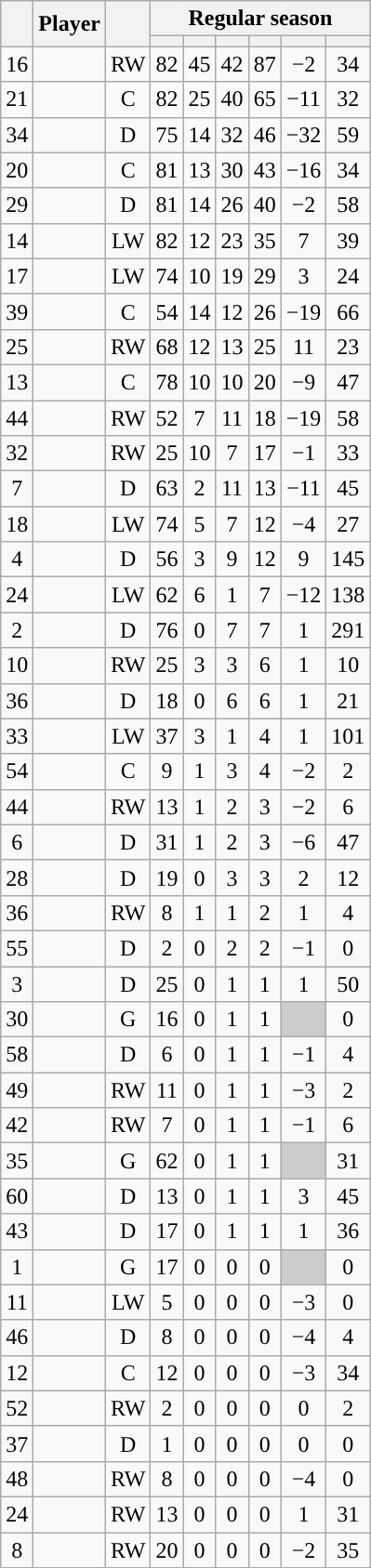<table class="wikitable sortable plainrowheaders" style="text-align:center;">
<tr>
<th scope="col" data-sort-type="number" rowspan="2"></th>
<th scope="col" rowspan="2">Player</th>
<th scope="col" rowspan="2"></th>
<th scope=colgroup colspan=6>Regular season</th>
</tr>
<tr>
<th scope="col" data-sort-type="number"></th>
<th scope="col" data-sort-type="number"></th>
<th scope="col" data-sort-type="number"></th>
<th scope="col" data-sort-type="number"></th>
<th scope="col" data-sort-type="number"></th>
<th scope="col" data-sort-type="number"></th>
</tr>
<tr>
<td scope="row">16</td>
<td align="left"></td>
<td>RW</td>
<td>82</td>
<td>45</td>
<td>42</td>
<td>87</td>
<td>−2</td>
<td>34</td>
</tr>
<tr>
<td scope="row">21</td>
<td align="left"></td>
<td>C</td>
<td>82</td>
<td>25</td>
<td>40</td>
<td>65</td>
<td>−11</td>
<td>32</td>
</tr>
<tr>
<td scope="row">34</td>
<td align="left"></td>
<td>D</td>
<td>75</td>
<td>14</td>
<td>32</td>
<td>46</td>
<td>−32</td>
<td>59</td>
</tr>
<tr>
<td scope="row">20</td>
<td align="left"></td>
<td>C</td>
<td>81</td>
<td>13</td>
<td>30</td>
<td>43</td>
<td>−16</td>
<td>34</td>
</tr>
<tr>
<td scope="row">29</td>
<td align="left"></td>
<td>D</td>
<td>81</td>
<td>14</td>
<td>26</td>
<td>40</td>
<td>−2</td>
<td>58</td>
</tr>
<tr>
<td scope="row">14</td>
<td align="left"></td>
<td>LW</td>
<td>82</td>
<td>12</td>
<td>23</td>
<td>35</td>
<td>7</td>
<td>39</td>
</tr>
<tr>
<td scope="row">17</td>
<td align="left"></td>
<td>LW</td>
<td>74</td>
<td>10</td>
<td>19</td>
<td>29</td>
<td>3</td>
<td>24</td>
</tr>
<tr>
<td scope="row">39</td>
<td align="left"></td>
<td>C</td>
<td>54</td>
<td>14</td>
<td>12</td>
<td>26</td>
<td>−19</td>
<td>66</td>
</tr>
<tr>
<td scope="row">25</td>
<td align="left"></td>
<td>RW</td>
<td>68</td>
<td>12</td>
<td>13</td>
<td>25</td>
<td>11</td>
<td>23</td>
</tr>
<tr>
<td scope="row">13</td>
<td align="left"></td>
<td>C</td>
<td>78</td>
<td>10</td>
<td>10</td>
<td>20</td>
<td>−9</td>
<td>47</td>
</tr>
<tr>
<td scope="row">44</td>
<td align="left"></td>
<td>RW</td>
<td>52</td>
<td>7</td>
<td>11</td>
<td>18</td>
<td>−19</td>
<td>58</td>
</tr>
<tr>
<td scope="row">32</td>
<td align="left"></td>
<td>RW</td>
<td>25</td>
<td>10</td>
<td>7</td>
<td>17</td>
<td>−1</td>
<td>33</td>
</tr>
<tr>
<td scope="row">7</td>
<td align="left"></td>
<td>D</td>
<td>63</td>
<td>2</td>
<td>11</td>
<td>13</td>
<td>−11</td>
<td>45</td>
</tr>
<tr>
<td scope="row">18</td>
<td align="left"></td>
<td>LW</td>
<td>74</td>
<td>5</td>
<td>7</td>
<td>12</td>
<td>−4</td>
<td>27</td>
</tr>
<tr>
<td scope="row">4</td>
<td align="left"></td>
<td>D</td>
<td>56</td>
<td>3</td>
<td>9</td>
<td>12</td>
<td>9</td>
<td>145</td>
</tr>
<tr>
<td scope="row">24</td>
<td align="left"></td>
<td>LW</td>
<td>62</td>
<td>6</td>
<td>1</td>
<td>7</td>
<td>−12</td>
<td>138</td>
</tr>
<tr>
<td scope="row">2</td>
<td align="left"></td>
<td>D</td>
<td>76</td>
<td>0</td>
<td>7</td>
<td>7</td>
<td>1</td>
<td>291</td>
</tr>
<tr>
<td scope="row">10</td>
<td align="left"></td>
<td>RW</td>
<td>25</td>
<td>3</td>
<td>3</td>
<td>6</td>
<td>1</td>
<td>10</td>
</tr>
<tr>
<td scope="row">36</td>
<td align="left"></td>
<td>D</td>
<td>18</td>
<td>0</td>
<td>6</td>
<td>6</td>
<td>1</td>
<td>21</td>
</tr>
<tr>
<td scope="row">33</td>
<td align="left"></td>
<td>LW</td>
<td>37</td>
<td>3</td>
<td>1</td>
<td>4</td>
<td>1</td>
<td>101</td>
</tr>
<tr>
<td scope="row">54</td>
<td align="left"></td>
<td>C</td>
<td>9</td>
<td>1</td>
<td>3</td>
<td>4</td>
<td>−2</td>
<td>2</td>
</tr>
<tr>
<td scope="row">44</td>
<td align="left"></td>
<td>RW</td>
<td>13</td>
<td>1</td>
<td>2</td>
<td>3</td>
<td>−2</td>
<td>6</td>
</tr>
<tr>
<td scope="row">6</td>
<td align="left"></td>
<td>D</td>
<td>31</td>
<td>1</td>
<td>2</td>
<td>3</td>
<td>−6</td>
<td>47</td>
</tr>
<tr>
<td scope="row">28</td>
<td align="left"></td>
<td>D</td>
<td>19</td>
<td>0</td>
<td>3</td>
<td>3</td>
<td>2</td>
<td>12</td>
</tr>
<tr>
<td scope="row">36</td>
<td align="left"></td>
<td>RW</td>
<td>8</td>
<td>1</td>
<td>1</td>
<td>2</td>
<td>1</td>
<td>4</td>
</tr>
<tr>
<td scope="row">55</td>
<td align="left"></td>
<td>D</td>
<td>2</td>
<td>0</td>
<td>2</td>
<td>2</td>
<td>−1</td>
<td>0</td>
</tr>
<tr>
<td scope="row">3</td>
<td align="left"></td>
<td>D</td>
<td>25</td>
<td>0</td>
<td>1</td>
<td>1</td>
<td>1</td>
<td>50</td>
</tr>
<tr>
<td scope="row">30</td>
<td align="left"></td>
<td>G</td>
<td>16</td>
<td>0</td>
<td>1</td>
<td>1</td>
<td style="background:#ccc"></td>
<td>0</td>
</tr>
<tr>
<td scope="row">58</td>
<td align="left"></td>
<td>D</td>
<td>6</td>
<td>0</td>
<td>1</td>
<td>1</td>
<td>−1</td>
<td>4</td>
</tr>
<tr>
<td scope="row">49</td>
<td align="left"></td>
<td>RW</td>
<td>11</td>
<td>0</td>
<td>1</td>
<td>1</td>
<td>−3</td>
<td>2</td>
</tr>
<tr>
<td scope="row">42</td>
<td align="left"></td>
<td>RW</td>
<td>7</td>
<td>0</td>
<td>1</td>
<td>1</td>
<td>−1</td>
<td>6</td>
</tr>
<tr>
<td scope="row">35</td>
<td align="left"></td>
<td>G</td>
<td>62</td>
<td>0</td>
<td>1</td>
<td>1</td>
<td style="background:#ccc"></td>
<td>31</td>
</tr>
<tr>
<td scope="row">60</td>
<td align="left"></td>
<td>D</td>
<td>13</td>
<td>0</td>
<td>1</td>
<td>1</td>
<td>3</td>
<td>45</td>
</tr>
<tr>
<td scope="row">43</td>
<td align="left"></td>
<td>D</td>
<td>17</td>
<td>0</td>
<td>1</td>
<td>1</td>
<td>1</td>
<td>36</td>
</tr>
<tr>
<td scope="row">1</td>
<td align="left"></td>
<td>G</td>
<td>17</td>
<td>0</td>
<td>0</td>
<td>0</td>
<td style="background:#ccc"></td>
<td>0</td>
</tr>
<tr>
<td scope="row">11</td>
<td align="left"></td>
<td>LW</td>
<td>5</td>
<td>0</td>
<td>0</td>
<td>0</td>
<td>−3</td>
<td>0</td>
</tr>
<tr>
<td scope="row">46</td>
<td align="left"></td>
<td>D</td>
<td>8</td>
<td>0</td>
<td>0</td>
<td>0</td>
<td>−4</td>
<td>4</td>
</tr>
<tr>
<td scope="row">12</td>
<td align="left"></td>
<td>C</td>
<td>12</td>
<td>0</td>
<td>0</td>
<td>0</td>
<td>−3</td>
<td>34</td>
</tr>
<tr>
<td scope="row">52</td>
<td align="left"></td>
<td>RW</td>
<td>2</td>
<td>0</td>
<td>0</td>
<td>0</td>
<td>0</td>
<td>2</td>
</tr>
<tr>
<td scope="row">37</td>
<td align="left"></td>
<td>D</td>
<td>1</td>
<td>0</td>
<td>0</td>
<td>0</td>
<td>0</td>
<td>0</td>
</tr>
<tr>
<td scope="row">48</td>
<td align="left"></td>
<td>RW</td>
<td>8</td>
<td>0</td>
<td>0</td>
<td>0</td>
<td>−4</td>
<td>0</td>
</tr>
<tr>
<td scope="row">24</td>
<td align="left"></td>
<td>RW</td>
<td>13</td>
<td>0</td>
<td>0</td>
<td>0</td>
<td>1</td>
<td>31</td>
</tr>
<tr>
<td scope="row">8</td>
<td align="left"></td>
<td>RW</td>
<td>20</td>
<td>0</td>
<td>0</td>
<td>0</td>
<td>−2</td>
<td>35</td>
</tr>
</table>
